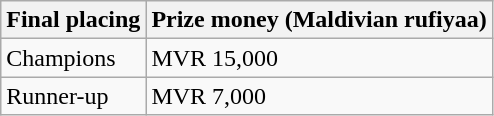<table class="wikitable">
<tr>
<th>Final placing</th>
<th>Prize money (Maldivian rufiyaa)</th>
</tr>
<tr>
<td>Champions</td>
<td>MVR 15,000 </td>
</tr>
<tr>
<td>Runner-up</td>
<td>MVR 7,000  </td>
</tr>
</table>
